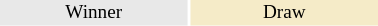<table class="toccolours" style="width:20em; text-align:center; font-size:80%;">
<tr>
<td style="background:#e8e8e8;color:black; width: 40px">Winner</td>
<td style="background:#f5ebc8;color:black; width: 40px">Draw</td>
</tr>
<tr>
</tr>
</table>
